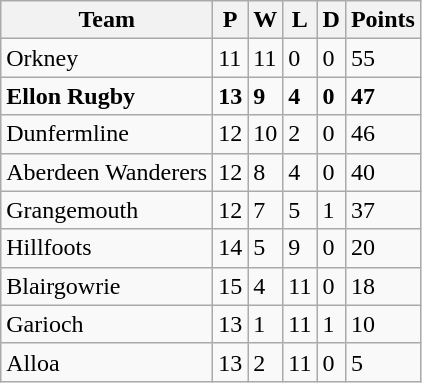<table class="wikitable">
<tr>
<th>Team</th>
<th>P</th>
<th>W</th>
<th>L</th>
<th>D</th>
<th>Points</th>
</tr>
<tr>
<td>Orkney</td>
<td>11</td>
<td>11</td>
<td>0</td>
<td>0</td>
<td>55</td>
</tr>
<tr>
<td><strong>Ellon Rugby</strong></td>
<td><strong>13</strong></td>
<td><strong>9</strong></td>
<td><strong>4</strong></td>
<td><strong>0</strong></td>
<td><strong>47</strong></td>
</tr>
<tr>
<td>Dunfermline</td>
<td>12</td>
<td>10</td>
<td>2</td>
<td>0</td>
<td>46</td>
</tr>
<tr>
<td>Aberdeen Wanderers</td>
<td>12</td>
<td>8</td>
<td>4</td>
<td>0</td>
<td>40</td>
</tr>
<tr>
<td>Grangemouth</td>
<td>12</td>
<td>7</td>
<td>5</td>
<td>1</td>
<td>37</td>
</tr>
<tr>
<td>Hillfoots</td>
<td>14</td>
<td>5</td>
<td>9</td>
<td>0</td>
<td>20</td>
</tr>
<tr>
<td>Blairgowrie</td>
<td>15</td>
<td>4</td>
<td>11</td>
<td>0</td>
<td>18</td>
</tr>
<tr>
<td>Garioch</td>
<td>13</td>
<td>1</td>
<td>11</td>
<td>1</td>
<td>10</td>
</tr>
<tr>
<td>Alloa</td>
<td>13</td>
<td>2</td>
<td>11</td>
<td>0</td>
<td>5</td>
</tr>
</table>
